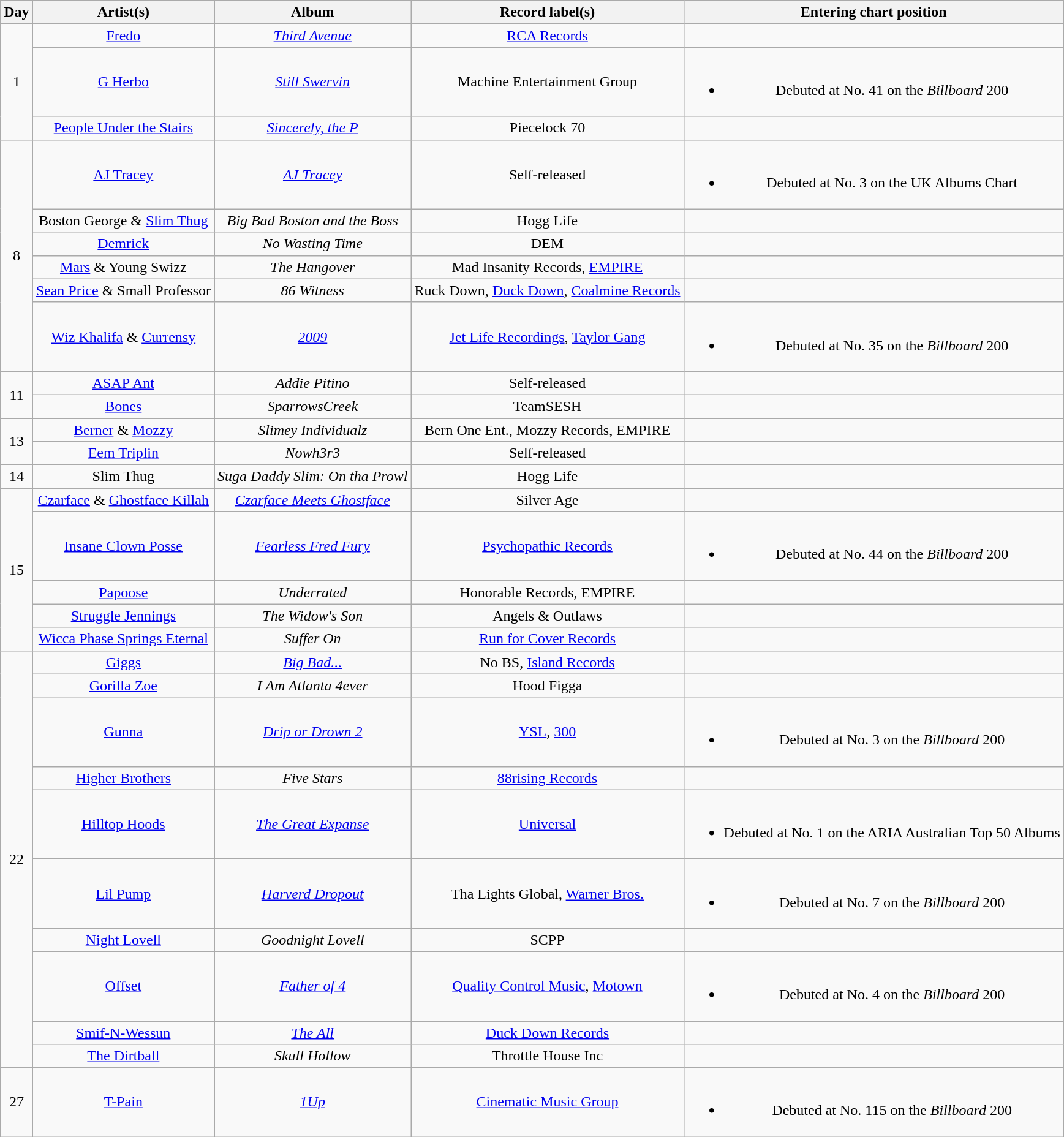<table class="wikitable" style="text-align:center;">
<tr>
<th scope="col">Day</th>
<th scope="col">Artist(s)</th>
<th scope="col">Album</th>
<th scope="col">Record label(s)</th>
<th><strong>Entering chart position</strong></th>
</tr>
<tr>
<td rowspan="3">1</td>
<td><a href='#'>Fredo</a></td>
<td><em><a href='#'>Third Avenue</a></em></td>
<td><a href='#'>RCA Records</a></td>
<td></td>
</tr>
<tr>
<td><a href='#'>G Herbo</a></td>
<td><em><a href='#'>Still Swervin</a></em></td>
<td>Machine Entertainment Group</td>
<td><br><ul><li>Debuted at No. 41 on the <em>Billboard</em> 200</li></ul></td>
</tr>
<tr>
<td><a href='#'>People Under the Stairs</a></td>
<td><em><a href='#'>Sincerely, the P</a></em></td>
<td>Piecelock 70</td>
<td></td>
</tr>
<tr>
<td rowspan="6">8</td>
<td><a href='#'>AJ Tracey</a></td>
<td><em><a href='#'>AJ Tracey</a></em></td>
<td>Self-released</td>
<td><br><ul><li>Debuted at No. 3 on the UK Albums Chart</li></ul></td>
</tr>
<tr>
<td>Boston George & <a href='#'>Slim Thug</a></td>
<td><em>Big Bad Boston and the Boss</em></td>
<td>Hogg Life</td>
<td></td>
</tr>
<tr>
<td><a href='#'>Demrick</a></td>
<td><em>No Wasting Time</em></td>
<td>DEM</td>
<td></td>
</tr>
<tr>
<td><a href='#'>Mars</a> & Young Swizz</td>
<td><em>The Hangover</em></td>
<td>Mad Insanity Records, <a href='#'>EMPIRE</a></td>
<td></td>
</tr>
<tr>
<td><a href='#'>Sean Price</a> & Small Professor</td>
<td><em>86 Witness</em></td>
<td>Ruck Down, <a href='#'>Duck Down</a>, <a href='#'>Coalmine Records</a></td>
<td></td>
</tr>
<tr>
<td><a href='#'>Wiz Khalifa</a> & <a href='#'>Currensy</a></td>
<td><em><a href='#'>2009</a></em></td>
<td><a href='#'>Jet Life Recordings</a>, <a href='#'>Taylor Gang</a></td>
<td><br><ul><li>Debuted at No. 35 on the <em>Billboard</em> 200</li></ul></td>
</tr>
<tr>
<td rowspan="2">11</td>
<td><a href='#'>ASAP Ant</a></td>
<td><em>Addie Pitino</em></td>
<td>Self-released</td>
<td></td>
</tr>
<tr>
<td><a href='#'>Bones</a></td>
<td><em>SparrowsCreek</em></td>
<td>TeamSESH</td>
<td></td>
</tr>
<tr>
<td rowspan="2">13</td>
<td><a href='#'>Berner</a> & <a href='#'>Mozzy</a></td>
<td><em>Slimey Individualz</em></td>
<td>Bern One Ent., Mozzy Records, EMPIRE</td>
<td></td>
</tr>
<tr>
<td><a href='#'>Eem Triplin</a></td>
<td><em>Nowh3r3</em></td>
<td>Self-released</td>
<td></td>
</tr>
<tr>
<td>14</td>
<td>Slim Thug</td>
<td><em>Suga Daddy Slim: On tha Prowl</em></td>
<td>Hogg Life</td>
<td></td>
</tr>
<tr>
<td rowspan="5">15</td>
<td><a href='#'>Czarface</a> & <a href='#'>Ghostface Killah</a></td>
<td><em><a href='#'>Czarface Meets Ghostface</a></em></td>
<td>Silver Age</td>
<td></td>
</tr>
<tr>
<td><a href='#'>Insane Clown Posse</a></td>
<td><em><a href='#'>Fearless Fred Fury</a></em></td>
<td><a href='#'>Psychopathic Records</a></td>
<td><br><ul><li>Debuted at No. 44 on the <em>Billboard</em> 200</li></ul></td>
</tr>
<tr>
<td><a href='#'>Papoose</a></td>
<td><em>Underrated</em></td>
<td>Honorable Records, EMPIRE</td>
<td></td>
</tr>
<tr>
<td><a href='#'>Struggle Jennings</a></td>
<td><em>The Widow's Son</em></td>
<td>Angels & Outlaws</td>
<td></td>
</tr>
<tr>
<td><a href='#'>Wicca Phase Springs Eternal</a></td>
<td><em>Suffer On</em></td>
<td><a href='#'>Run for Cover Records</a></td>
<td></td>
</tr>
<tr>
<td rowspan="10">22</td>
<td><a href='#'>Giggs</a></td>
<td><em><a href='#'>Big Bad...</a></em></td>
<td>No BS, <a href='#'>Island Records</a></td>
<td></td>
</tr>
<tr>
<td><a href='#'>Gorilla Zoe</a></td>
<td><em>I Am Atlanta 4ever</em></td>
<td>Hood Figga</td>
<td></td>
</tr>
<tr>
<td><a href='#'>Gunna</a></td>
<td><em><a href='#'>Drip or Drown 2</a></em></td>
<td><a href='#'>YSL</a>, <a href='#'>300</a></td>
<td><br><ul><li>Debuted at No. 3 on the <em>Billboard</em> 200</li></ul></td>
</tr>
<tr>
<td><a href='#'>Higher Brothers</a></td>
<td><em>Five Stars</em></td>
<td><a href='#'>88rising Records</a></td>
<td></td>
</tr>
<tr>
<td><a href='#'>Hilltop Hoods</a></td>
<td><em><a href='#'>The Great Expanse</a></em></td>
<td><a href='#'>Universal</a></td>
<td><br><ul><li>Debuted at No. 1 on the ARIA Australian Top 50 Albums</li></ul></td>
</tr>
<tr>
<td><a href='#'>Lil Pump</a></td>
<td><em><a href='#'>Harverd Dropout</a></em></td>
<td>Tha Lights Global, <a href='#'>Warner Bros.</a></td>
<td><br><ul><li>Debuted at No. 7 on the <em>Billboard</em> 200</li></ul></td>
</tr>
<tr>
<td><a href='#'>Night Lovell</a></td>
<td><em>Goodnight Lovell</em></td>
<td>SCPP</td>
<td></td>
</tr>
<tr>
<td><a href='#'>Offset</a></td>
<td><em><a href='#'>Father of 4</a></em></td>
<td><a href='#'>Quality Control Music</a>, <a href='#'>Motown</a></td>
<td><br><ul><li>Debuted at No. 4 on the <em>Billboard</em> 200</li></ul></td>
</tr>
<tr>
<td><a href='#'>Smif-N-Wessun</a></td>
<td><em><a href='#'>The All</a></em></td>
<td><a href='#'>Duck Down Records</a></td>
<td></td>
</tr>
<tr>
<td><a href='#'>The Dirtball</a></td>
<td><em>Skull Hollow</em></td>
<td>Throttle House Inc</td>
<td></td>
</tr>
<tr>
<td>27</td>
<td><a href='#'>T-Pain</a></td>
<td><em><a href='#'>1Up</a></em></td>
<td><a href='#'>Cinematic Music Group</a></td>
<td><br><ul><li>Debuted at No. 115 on the <em>Billboard</em> 200</li></ul></td>
</tr>
</table>
